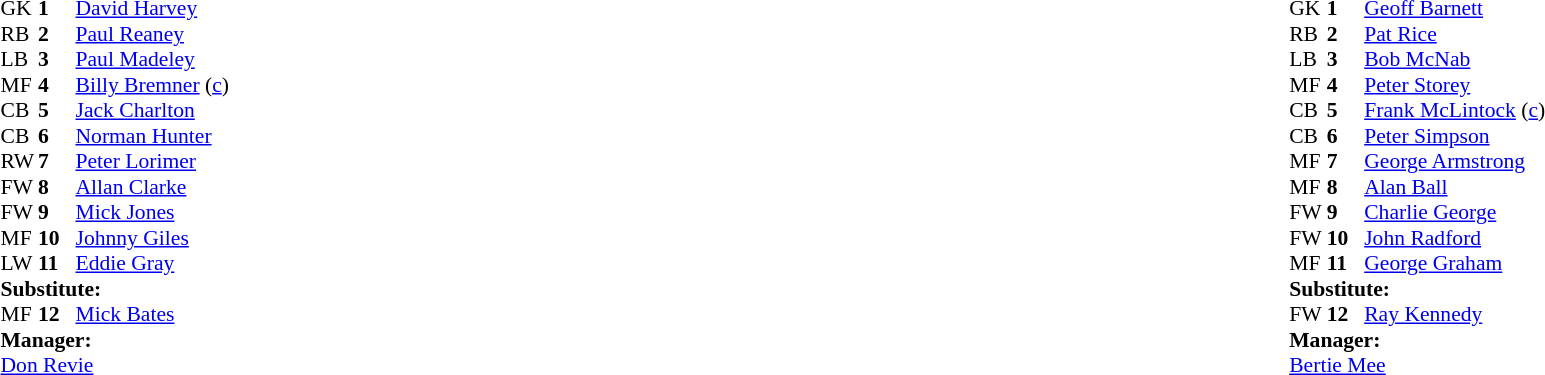<table style="width:100%;">
<tr>
<td style="vertical-align:top; width:50%;"><br><table style="font-size: 90%" cellspacing="0" cellpadding="0">
<tr>
<td colspan="4"></td>
</tr>
<tr>
<th width="25"></th>
<th width="25"></th>
</tr>
<tr>
<td>GK</td>
<td><strong>1</strong></td>
<td> <a href='#'>David Harvey</a></td>
</tr>
<tr>
<td>RB</td>
<td><strong>2</strong></td>
<td> <a href='#'>Paul Reaney</a></td>
</tr>
<tr>
<td>LB</td>
<td><strong>3</strong></td>
<td> <a href='#'>Paul Madeley</a></td>
</tr>
<tr>
<td>MF</td>
<td><strong>4</strong></td>
<td>  <a href='#'>Billy Bremner</a> (<a href='#'>c</a>)</td>
</tr>
<tr>
<td>CB</td>
<td><strong>5</strong></td>
<td> <a href='#'>Jack Charlton</a></td>
</tr>
<tr>
<td>CB</td>
<td><strong>6</strong></td>
<td> <a href='#'>Norman Hunter</a></td>
</tr>
<tr>
<td>RW</td>
<td><strong>7</strong></td>
<td> <a href='#'>Peter Lorimer</a></td>
</tr>
<tr>
<td>FW</td>
<td><strong>8</strong></td>
<td> <a href='#'>Allan Clarke</a></td>
</tr>
<tr>
<td>FW</td>
<td><strong>9</strong></td>
<td> <a href='#'>Mick Jones</a></td>
</tr>
<tr>
<td>MF</td>
<td><strong>10</strong></td>
<td> <a href='#'>Johnny Giles</a></td>
</tr>
<tr>
<td>LW</td>
<td><strong>11</strong></td>
<td> <a href='#'>Eddie Gray</a></td>
</tr>
<tr>
<td colspan=4><strong>Substitute:</strong></td>
</tr>
<tr>
<td>MF</td>
<td><strong>12</strong></td>
<td> <a href='#'>Mick Bates</a></td>
</tr>
<tr>
<td colspan=4><strong>Manager:</strong></td>
</tr>
<tr>
<td colspan="4"> <a href='#'>Don Revie</a></td>
</tr>
</table>
</td>
<td style="vertical-align:top; width:50%;"><br><table cellspacing="0" cellpadding="0" style="font-size:90%; margin:auto;">
<tr>
<td colspan="4"></td>
</tr>
<tr>
<th width="25"></th>
<th width="25"></th>
</tr>
<tr>
<td>GK</td>
<td><strong>1</strong></td>
<td> <a href='#'>Geoff Barnett</a></td>
</tr>
<tr>
<td>RB</td>
<td><strong>2</strong></td>
<td> <a href='#'>Pat Rice</a></td>
</tr>
<tr>
<td>LB</td>
<td><strong>3</strong></td>
<td> <a href='#'>Bob McNab</a></td>
</tr>
<tr>
<td>MF</td>
<td><strong>4</strong></td>
<td> <a href='#'>Peter Storey</a></td>
</tr>
<tr>
<td>CB</td>
<td><strong>5</strong></td>
<td> <a href='#'>Frank McLintock</a> (<a href='#'>c</a>)</td>
</tr>
<tr>
<td>CB</td>
<td><strong>6</strong></td>
<td> <a href='#'>Peter Simpson</a></td>
</tr>
<tr>
<td>MF</td>
<td><strong>7</strong></td>
<td> <a href='#'>George Armstrong</a></td>
</tr>
<tr>
<td>MF</td>
<td><strong>8</strong></td>
<td> <a href='#'>Alan Ball</a></td>
</tr>
<tr>
<td>FW</td>
<td><strong>9</strong></td>
<td> <a href='#'>Charlie George</a></td>
</tr>
<tr>
<td>FW</td>
<td><strong>10</strong></td>
<td> <a href='#'>John Radford</a> </td>
</tr>
<tr>
<td>MF</td>
<td><strong>11</strong></td>
<td> <a href='#'>George Graham</a></td>
</tr>
<tr>
<td colspan=4><strong>Substitute:</strong></td>
</tr>
<tr>
<td>FW</td>
<td><strong>12</strong></td>
<td> <a href='#'>Ray Kennedy</a> </td>
</tr>
<tr>
<td colspan=4><strong>Manager:</strong></td>
</tr>
<tr>
<td colspan="4"> <a href='#'>Bertie Mee</a></td>
</tr>
</table>
</td>
</tr>
</table>
